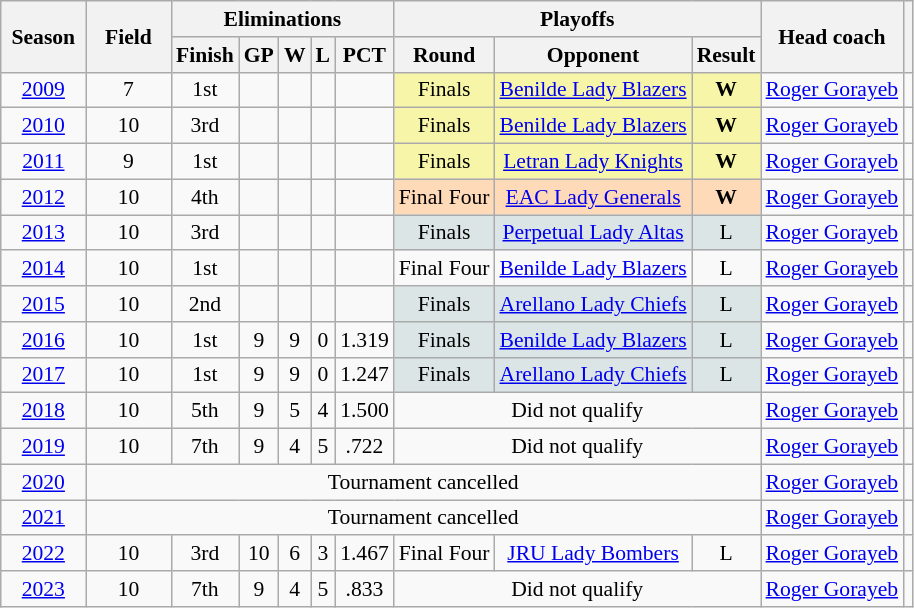<table class=wikitable style="text-align:center; font-size:90%;">
<tr>
<th width=50px rowspan=2>Season</th>
<th width=50px rowspan=2>Field</th>
<th colspan=5>Eliminations</th>
<th colspan=3>Playoffs</th>
<th rowspan=2>Head coach</th>
<th rowspan=2></th>
</tr>
<tr>
<th>Finish</th>
<th>GP</th>
<th>W</th>
<th>L</th>
<th>PCT</th>
<th>Round</th>
<th>Opponent</th>
<th>Result</th>
</tr>
<tr align=center>
<td><a href='#'>2009</a></td>
<td>7</td>
<td>1st</td>
<td></td>
<td></td>
<td></td>
<td></td>
<td bgcolor=#F7F6A8>Finals</td>
<td bgcolor=#F7F6A8><a href='#'>Benilde Lady Blazers</a></td>
<td bgcolor=#F7F6A8><strong>W</strong></td>
<td><a href='#'>Roger Gorayeb</a></td>
<td></td>
</tr>
<tr align=center>
<td><a href='#'>2010</a></td>
<td>10</td>
<td>3rd</td>
<td></td>
<td></td>
<td></td>
<td></td>
<td bgcolor=#F7F6A8>Finals</td>
<td bgcolor=#F7F6A8><a href='#'>Benilde Lady Blazers</a></td>
<td bgcolor=#F7F6A8><strong>W</strong></td>
<td><a href='#'>Roger Gorayeb</a></td>
<td></td>
</tr>
<tr align=center>
<td><a href='#'>2011</a></td>
<td>9</td>
<td>1st</td>
<td></td>
<td></td>
<td></td>
<td></td>
<td bgcolor=#F7F6A8>Finals</td>
<td bgcolor=#F7F6A8><a href='#'>Letran Lady Knights</a></td>
<td bgcolor=#F7F6A8><strong>W</strong></td>
<td><a href='#'>Roger Gorayeb</a></td>
<td></td>
</tr>
<tr align=center>
<td><a href='#'>2012</a></td>
<td>10</td>
<td>4th</td>
<td></td>
<td></td>
<td></td>
<td></td>
<td bgcolor=#FFDAB9>Final Four</td>
<td bgcolor=#FFDAB9><a href='#'>EAC Lady Generals</a></td>
<td bgcolor=#FFDAB9><strong>W</strong></td>
<td><a href='#'>Roger Gorayeb</a></td>
<td></td>
</tr>
<tr align=center>
<td><a href='#'>2013</a></td>
<td>10</td>
<td>3rd</td>
<td></td>
<td></td>
<td></td>
<td></td>
<td bgcolor=#DCE5E5>Finals</td>
<td bgcolor=#DCE5E5><a href='#'>Perpetual Lady Altas</a></td>
<td bgcolor=#DCE5E5>L</td>
<td><a href='#'>Roger Gorayeb</a></td>
<td></td>
</tr>
<tr align=center>
<td><a href='#'>2014</a></td>
<td>10</td>
<td>1st</td>
<td></td>
<td></td>
<td></td>
<td></td>
<td>Final Four</td>
<td><a href='#'>Benilde Lady Blazers</a></td>
<td>L</td>
<td><a href='#'>Roger Gorayeb</a></td>
<td></td>
</tr>
<tr align=center>
<td><a href='#'>2015</a></td>
<td>10</td>
<td>2nd</td>
<td></td>
<td></td>
<td></td>
<td></td>
<td bgcolor=#DCE5E5>Finals</td>
<td bgcolor=#DCE5E5><a href='#'>Arellano Lady Chiefs</a></td>
<td bgcolor=#DCE5E5>L</td>
<td><a href='#'>Roger Gorayeb</a></td>
<td></td>
</tr>
<tr align=center>
<td><a href='#'>2016</a></td>
<td>10</td>
<td>1st</td>
<td>9</td>
<td>9</td>
<td>0</td>
<td>1.319</td>
<td bgcolor=#DCE5E5>Finals</td>
<td bgcolor=#DCE5E5><a href='#'>Benilde Lady Blazers</a></td>
<td bgcolor=#DCE5E5>L</td>
<td><a href='#'>Roger Gorayeb</a></td>
<td></td>
</tr>
<tr align=center>
<td><a href='#'>2017</a></td>
<td>10</td>
<td>1st</td>
<td>9</td>
<td>9</td>
<td>0</td>
<td>1.247</td>
<td bgcolor=#DCE5E5>Finals</td>
<td bgcolor=#DCE5E5><a href='#'>Arellano Lady Chiefs</a></td>
<td bgcolor=#DCE5E5>L</td>
<td><a href='#'>Roger Gorayeb</a></td>
<td></td>
</tr>
<tr align=center>
<td><a href='#'>2018</a></td>
<td>10</td>
<td>5th</td>
<td>9</td>
<td>5</td>
<td>4</td>
<td>1.500</td>
<td colspan="3">Did not qualify</td>
<td><a href='#'>Roger Gorayeb</a></td>
<td></td>
</tr>
<tr align=center>
<td><a href='#'>2019</a></td>
<td>10</td>
<td>7th</td>
<td>9</td>
<td>4</td>
<td>5</td>
<td>.722</td>
<td colspan="3">Did not qualify</td>
<td><a href='#'>Roger Gorayeb</a></td>
<td></td>
</tr>
<tr align=center>
<td><a href='#'>2020</a></td>
<td colspan="9">Tournament cancelled</td>
<td><a href='#'>Roger Gorayeb</a></td>
<td></td>
</tr>
<tr align=center>
<td><a href='#'>2021</a></td>
<td colspan="9">Tournament cancelled</td>
<td><a href='#'>Roger Gorayeb</a></td>
<td></td>
</tr>
<tr align=center>
<td><a href='#'>2022</a></td>
<td>10</td>
<td>3rd</td>
<td>10</td>
<td>6</td>
<td>3</td>
<td>1.467</td>
<td>Final Four</td>
<td><a href='#'>JRU Lady Bombers</a></td>
<td>L</td>
<td><a href='#'>Roger Gorayeb</a></td>
<td></td>
</tr>
<tr align=center>
<td><a href='#'>2023</a></td>
<td>10</td>
<td>7th</td>
<td>9</td>
<td>4</td>
<td>5</td>
<td>.833</td>
<td colspan="3">Did not qualify</td>
<td><a href='#'>Roger Gorayeb</a></td>
<td></td>
</tr>
</table>
